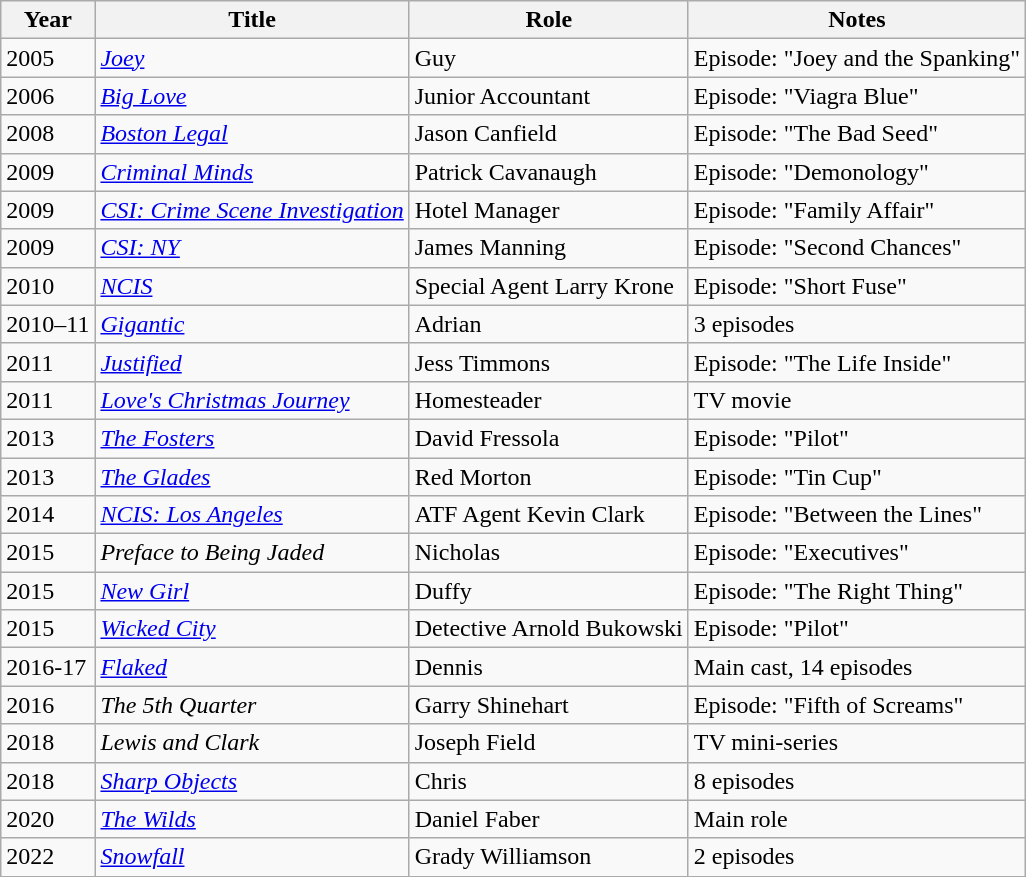<table class="wikitable sortable">
<tr>
<th>Year</th>
<th>Title</th>
<th>Role</th>
<th>Notes</th>
</tr>
<tr>
<td>2005</td>
<td><em><a href='#'>Joey</a></em></td>
<td>Guy</td>
<td>Episode: "Joey and the Spanking"</td>
</tr>
<tr>
<td>2006</td>
<td><em><a href='#'>Big Love</a></em></td>
<td>Junior Accountant</td>
<td>Episode: "Viagra Blue"</td>
</tr>
<tr>
<td>2008</td>
<td><em><a href='#'>Boston Legal</a></em></td>
<td>Jason Canfield</td>
<td>Episode: "The Bad Seed"</td>
</tr>
<tr>
<td>2009</td>
<td><em><a href='#'>Criminal Minds</a></em></td>
<td>Patrick Cavanaugh</td>
<td>Episode: "Demonology"</td>
</tr>
<tr>
<td>2009</td>
<td><em><a href='#'>CSI: Crime Scene Investigation</a></em></td>
<td>Hotel Manager</td>
<td>Episode: "Family Affair"</td>
</tr>
<tr>
<td>2009</td>
<td><em><a href='#'>CSI: NY</a></em></td>
<td>James Manning</td>
<td>Episode: "Second Chances"</td>
</tr>
<tr>
<td>2010</td>
<td><em><a href='#'>NCIS</a></em></td>
<td>Special Agent Larry Krone</td>
<td>Episode: "Short Fuse"</td>
</tr>
<tr>
<td>2010–11</td>
<td><em><a href='#'>Gigantic</a></em></td>
<td>Adrian</td>
<td>3 episodes</td>
</tr>
<tr>
<td>2011</td>
<td><em><a href='#'>Justified</a></em></td>
<td>Jess Timmons</td>
<td>Episode: "The Life Inside"</td>
</tr>
<tr>
<td>2011</td>
<td><em><a href='#'>Love's Christmas Journey</a></em></td>
<td>Homesteader</td>
<td>TV movie</td>
</tr>
<tr>
<td>2013</td>
<td><em><a href='#'>The Fosters</a></em></td>
<td>David Fressola</td>
<td>Episode: "Pilot"</td>
</tr>
<tr>
<td>2013</td>
<td><em><a href='#'>The Glades</a></em></td>
<td>Red Morton</td>
<td>Episode: "Tin Cup"</td>
</tr>
<tr>
<td>2014</td>
<td><em><a href='#'>NCIS: Los Angeles</a></em></td>
<td>ATF Agent Kevin Clark</td>
<td>Episode: "Between the Lines"</td>
</tr>
<tr>
<td>2015</td>
<td><em>Preface to Being Jaded</em></td>
<td>Nicholas</td>
<td>Episode: "Executives"</td>
</tr>
<tr>
<td>2015</td>
<td><em><a href='#'>New Girl</a></em></td>
<td>Duffy</td>
<td>Episode: "The Right Thing"</td>
</tr>
<tr>
<td>2015</td>
<td><em><a href='#'>Wicked City</a></em></td>
<td>Detective Arnold Bukowski</td>
<td>Episode: "Pilot"</td>
</tr>
<tr>
<td>2016-17</td>
<td><em><a href='#'>Flaked</a></em></td>
<td>Dennis</td>
<td>Main cast, 14 episodes</td>
</tr>
<tr>
<td>2016</td>
<td><em>The 5th Quarter</em></td>
<td>Garry Shinehart</td>
<td>Episode: "Fifth of Screams"</td>
</tr>
<tr>
<td>2018</td>
<td><em>Lewis and Clark</em></td>
<td>Joseph Field</td>
<td>TV mini-series</td>
</tr>
<tr>
<td>2018</td>
<td><em><a href='#'>Sharp Objects</a></em></td>
<td>Chris</td>
<td>8 episodes</td>
</tr>
<tr>
<td>2020</td>
<td><em><a href='#'>The Wilds</a></em></td>
<td>Daniel Faber</td>
<td>Main role</td>
</tr>
<tr>
<td>2022</td>
<td><em><a href='#'>Snowfall</a></em></td>
<td>Grady Williamson</td>
<td>2 episodes</td>
</tr>
</table>
